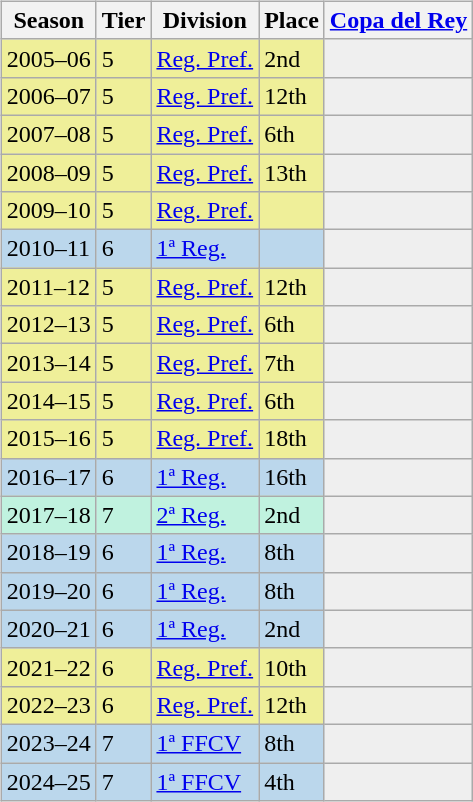<table>
<tr>
<td valign="top" width=0%><br><table class="wikitable">
<tr style="background:#f0f6fa;">
<th>Season</th>
<th>Tier</th>
<th>Division</th>
<th>Place</th>
<th><a href='#'>Copa del Rey</a></th>
</tr>
<tr>
<td style="background:#EFEF99;">2005–06</td>
<td style="background:#EFEF99;">5</td>
<td style="background:#EFEF99;"><a href='#'>Reg. Pref.</a></td>
<td style="background:#EFEF99;">2nd</td>
<th style="background:#efefef;"></th>
</tr>
<tr>
<td style="background:#EFEF99;">2006–07</td>
<td style="background:#EFEF99;">5</td>
<td style="background:#EFEF99;"><a href='#'>Reg. Pref.</a></td>
<td style="background:#EFEF99;">12th</td>
<th style="background:#efefef;"></th>
</tr>
<tr>
<td style="background:#EFEF99;">2007–08</td>
<td style="background:#EFEF99;">5</td>
<td style="background:#EFEF99;"><a href='#'>Reg. Pref.</a></td>
<td style="background:#EFEF99;">6th</td>
<th style="background:#efefef;"></th>
</tr>
<tr>
<td style="background:#EFEF99;">2008–09</td>
<td style="background:#EFEF99;">5</td>
<td style="background:#EFEF99;"><a href='#'>Reg. Pref.</a></td>
<td style="background:#EFEF99;">13th</td>
<th style="background:#efefef;"></th>
</tr>
<tr>
<td style="background:#EFEF99;">2009–10</td>
<td style="background:#EFEF99;">5</td>
<td style="background:#EFEF99;"><a href='#'>Reg. Pref.</a></td>
<td style="background:#EFEF99;"></td>
<th style="background:#efefef;"></th>
</tr>
<tr>
<td style="background:#BBD7EC;">2010–11</td>
<td style="background:#BBD7EC;">6</td>
<td style="background:#BBD7EC;"><a href='#'>1ª Reg.</a></td>
<td style="background:#BBD7EC;"></td>
<th style="background:#efefef;"></th>
</tr>
<tr>
<td style="background:#EFEF99;">2011–12</td>
<td style="background:#EFEF99;">5</td>
<td style="background:#EFEF99;"><a href='#'>Reg. Pref.</a></td>
<td style="background:#EFEF99;">12th</td>
<th style="background:#efefef;"></th>
</tr>
<tr>
<td style="background:#EFEF99;">2012–13</td>
<td style="background:#EFEF99;">5</td>
<td style="background:#EFEF99;"><a href='#'>Reg. Pref.</a></td>
<td style="background:#EFEF99;">6th</td>
<th style="background:#efefef;"></th>
</tr>
<tr>
<td style="background:#EFEF99;">2013–14</td>
<td style="background:#EFEF99;">5</td>
<td style="background:#EFEF99;"><a href='#'>Reg. Pref.</a></td>
<td style="background:#EFEF99;">7th</td>
<th style="background:#efefef;"></th>
</tr>
<tr>
<td style="background:#EFEF99;">2014–15</td>
<td style="background:#EFEF99;">5</td>
<td style="background:#EFEF99;"><a href='#'>Reg. Pref.</a></td>
<td style="background:#EFEF99;">6th</td>
<th style="background:#efefef;"></th>
</tr>
<tr>
<td style="background:#EFEF99;">2015–16</td>
<td style="background:#EFEF99;">5</td>
<td style="background:#EFEF99;"><a href='#'>Reg. Pref.</a></td>
<td style="background:#EFEF99;">18th</td>
<th style="background:#efefef;"></th>
</tr>
<tr>
<td style="background:#BBD7EC;">2016–17</td>
<td style="background:#BBD7EC;">6</td>
<td style="background:#BBD7EC;"><a href='#'>1ª Reg.</a></td>
<td style="background:#BBD7EC;">16th</td>
<th style="background:#efefef;"></th>
</tr>
<tr>
<td style="background:#C0F2DF;">2017–18</td>
<td style="background:#C0F2DF;">7</td>
<td style="background:#C0F2DF;"><a href='#'>2ª Reg.</a></td>
<td style="background:#C0F2DF;">2nd</td>
<th style="background:#efefef;"></th>
</tr>
<tr>
<td style="background:#BBD7EC;">2018–19</td>
<td style="background:#BBD7EC;">6</td>
<td style="background:#BBD7EC;"><a href='#'>1ª Reg.</a></td>
<td style="background:#BBD7EC;">8th</td>
<th style="background:#efefef;"></th>
</tr>
<tr>
<td style="background:#BBD7EC;">2019–20</td>
<td style="background:#BBD7EC;">6</td>
<td style="background:#BBD7EC;"><a href='#'>1ª Reg.</a></td>
<td style="background:#BBD7EC;">8th</td>
<th style="background:#efefef;"></th>
</tr>
<tr>
<td style="background:#BBD7EC;">2020–21</td>
<td style="background:#BBD7EC;">6</td>
<td style="background:#BBD7EC;"><a href='#'>1ª Reg.</a></td>
<td style="background:#BBD7EC;">2nd</td>
<th style="background:#efefef;"></th>
</tr>
<tr>
<td style="background:#EFEF99;">2021–22</td>
<td style="background:#EFEF99;">6</td>
<td style="background:#EFEF99;"><a href='#'>Reg. Pref.</a></td>
<td style="background:#EFEF99;">10th</td>
<td style="background:#efefef;"></td>
</tr>
<tr>
<td style="background:#EFEF99;">2022–23</td>
<td style="background:#EFEF99;">6</td>
<td style="background:#EFEF99;"><a href='#'>Reg. Pref.</a></td>
<td style="background:#EFEF99;">12th</td>
<td style="background:#efefef;"></td>
</tr>
<tr>
<td style="background:#BBD7EC;">2023–24</td>
<td style="background:#BBD7EC;">7</td>
<td style="background:#BBD7EC;"><a href='#'>1ª FFCV</a></td>
<td style="background:#BBD7EC;">8th</td>
<th style="background:#efefef;"></th>
</tr>
<tr>
<td style="background:#BBD7EC;">2024–25</td>
<td style="background:#BBD7EC;">7</td>
<td style="background:#BBD7EC;"><a href='#'>1ª FFCV</a></td>
<td style="background:#BBD7EC;">4th</td>
<th style="background:#efefef;"></th>
</tr>
</table>
</td>
</tr>
</table>
